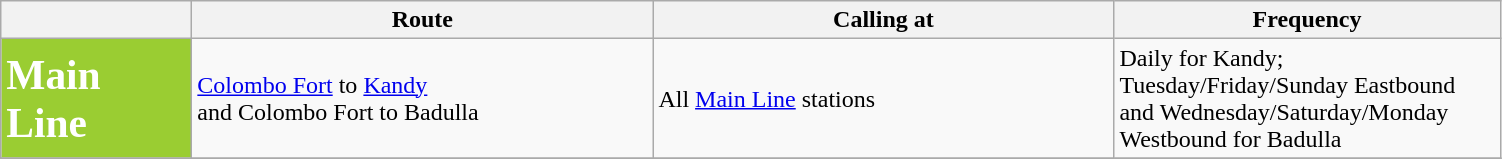<table class="wikitable">
<tr>
<th colspan="1"></th>
<th>Route</th>
<th>Calling at</th>
<th>Frequency</th>
</tr>
<tr>
<td style="background:YellowGreen; color:White" width="120px"><big><big><big><strong>Main Line</strong></big></big></big></td>
<td width="300px"><a href='#'>Colombo Fort</a> to <a href='#'>Kandy</a> <br>and Colombo Fort to Badulla</td>
<td width="300px">All <a href='#'>Main Line</a> stations</td>
<td width="250px">Daily for Kandy; <br>Tuesday/Friday/Sunday Eastbound and Wednesday/Saturday/Monday Westbound for Badulla</td>
</tr>
<tr>
</tr>
</table>
